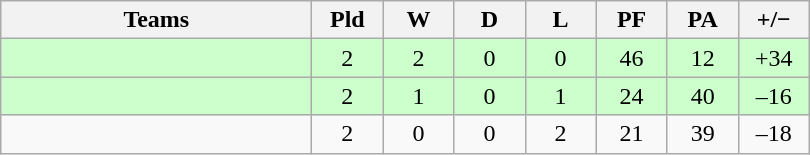<table class="wikitable" style="text-align: center;">
<tr>
<th width="200">Teams</th>
<th width="40">Pld</th>
<th width="40">W</th>
<th width="40">D</th>
<th width="40">L</th>
<th width="40">PF</th>
<th width="40">PA</th>
<th width="40">+/−</th>
</tr>
<tr bgcolor="ccffcc">
<td align="left"></td>
<td>2</td>
<td>2</td>
<td>0</td>
<td>0</td>
<td>46</td>
<td>12</td>
<td>+34</td>
</tr>
<tr bgcolor="ccffcc">
<td align="left"></td>
<td>2</td>
<td>1</td>
<td>0</td>
<td>1</td>
<td>24</td>
<td>40</td>
<td>–16</td>
</tr>
<tr>
<td align="left"></td>
<td>2</td>
<td>0</td>
<td>0</td>
<td>2</td>
<td>21</td>
<td>39</td>
<td>–18</td>
</tr>
</table>
